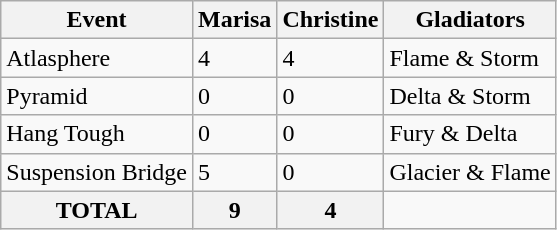<table class="wikitable">
<tr>
<th>Event</th>
<th>Marisa</th>
<th>Christine</th>
<th>Gladiators</th>
</tr>
<tr>
<td>Atlasphere</td>
<td>4</td>
<td>4</td>
<td>Flame & Storm</td>
</tr>
<tr>
<td>Pyramid</td>
<td>0</td>
<td>0</td>
<td>Delta & Storm</td>
</tr>
<tr>
<td>Hang Tough</td>
<td>0</td>
<td>0</td>
<td>Fury & Delta</td>
</tr>
<tr>
<td>Suspension Bridge</td>
<td>5</td>
<td>0</td>
<td>Glacier & Flame</td>
</tr>
<tr>
<th>TOTAL</th>
<th>9</th>
<th>4</th>
</tr>
</table>
